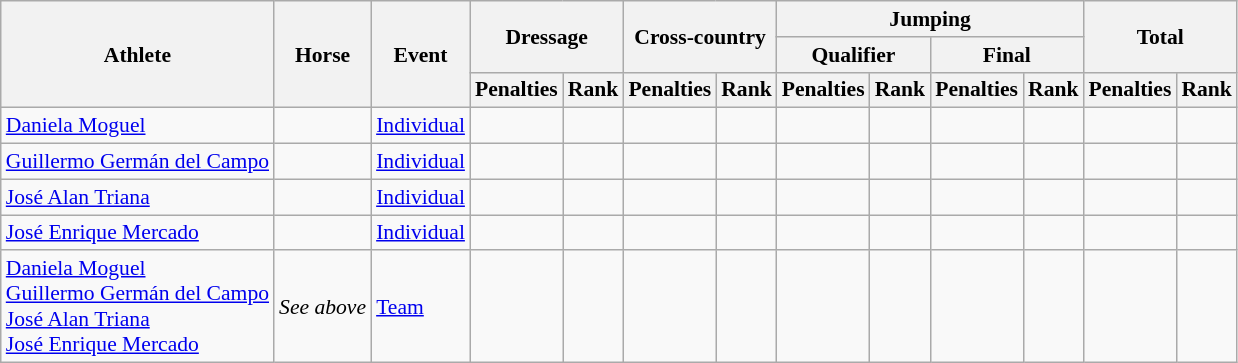<table class=wikitable style="font-size:90%">
<tr>
<th rowspan="3">Athlete</th>
<th rowspan="3">Horse</th>
<th rowspan="3">Event</th>
<th colspan="2" rowspan="2">Dressage</th>
<th colspan="2" rowspan="2">Cross-country</th>
<th colspan="4">Jumping</th>
<th colspan="2" rowspan="2">Total</th>
</tr>
<tr>
<th colspan="2">Qualifier</th>
<th colspan="2">Final</th>
</tr>
<tr>
<th>Penalties</th>
<th>Rank</th>
<th>Penalties</th>
<th>Rank</th>
<th>Penalties</th>
<th>Rank</th>
<th>Penalties</th>
<th>Rank</th>
<th>Penalties</th>
<th>Rank</th>
</tr>
<tr>
<td><a href='#'>Daniela Moguel</a></td>
<td></td>
<td><a href='#'>Individual</a></td>
<td align="center"></td>
<td align="center"></td>
<td align="center"></td>
<td align="center"></td>
<td align="center"></td>
<td align="center"></td>
<td align="center"></td>
<td align="center"></td>
<td align="center"></td>
<td align="center"></td>
</tr>
<tr>
<td><a href='#'>Guillermo Germán del Campo</a></td>
<td></td>
<td><a href='#'>Individual</a></td>
<td align="center"></td>
<td align="center"></td>
<td align="center"></td>
<td align="center"></td>
<td align="center"></td>
<td align="center"></td>
<td align="center"></td>
<td align="center"></td>
<td align="center"></td>
<td align="center"></td>
</tr>
<tr>
<td><a href='#'>José Alan Triana</a></td>
<td></td>
<td><a href='#'>Individual</a></td>
<td align="center"></td>
<td align="center"></td>
<td align="center"></td>
<td align="center"></td>
<td align="center"></td>
<td align="center"></td>
<td align="center"></td>
<td align="center"></td>
<td align="center"></td>
<td align="center"></td>
</tr>
<tr>
<td><a href='#'>José Enrique Mercado</a></td>
<td></td>
<td><a href='#'>Individual</a></td>
<td align="center"></td>
<td align="center"></td>
<td align="center"></td>
<td align="center"></td>
<td align="center"></td>
<td align="center"></td>
<td align="center"></td>
<td align="center"></td>
<td align="center"></td>
<td align="center"></td>
</tr>
<tr>
<td><a href='#'>Daniela Moguel</a><br><a href='#'>Guillermo Germán del Campo</a><br><a href='#'>José Alan Triana</a><br><a href='#'>José Enrique Mercado</a></td>
<td><em>See above</em></td>
<td><a href='#'>Team</a></td>
<td align="center"></td>
<td align="center"></td>
<td align="center"></td>
<td align="center"></td>
<td align="center"></td>
<td align="center"></td>
<td align="center"></td>
<td align="center"></td>
<td align="center"></td>
<td align="center"></td>
</tr>
</table>
